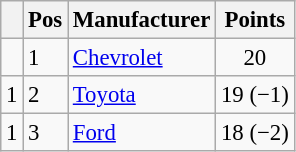<table class="wikitable" style="font-size: 95%;">
<tr>
<th></th>
<th>Pos</th>
<th>Manufacturer</th>
<th>Points</th>
</tr>
<tr>
<td align="left"></td>
<td>1</td>
<td><a href='#'>Chevrolet</a></td>
<td style="text-align:center;">20</td>
</tr>
<tr>
<td align="left"> 1</td>
<td>2</td>
<td><a href='#'>Toyota</a></td>
<td style="text-align:right;">19 (−1)</td>
</tr>
<tr>
<td align="left"> 1</td>
<td>3</td>
<td><a href='#'>Ford</a></td>
<td style="text-align:right;">18 (−2)</td>
</tr>
</table>
